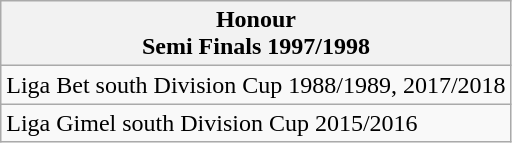<table class="wikitable plainrowheaders">
<tr>
<th scope=col>Honour<br>Semi Finals 1997/1998</th>
</tr>
<tr>
<td>Liga Bet south Division Cup 1988/1989, 2017/2018</td>
</tr>
<tr>
<td>Liga Gimel south Division Cup 2015/2016</td>
</tr>
</table>
